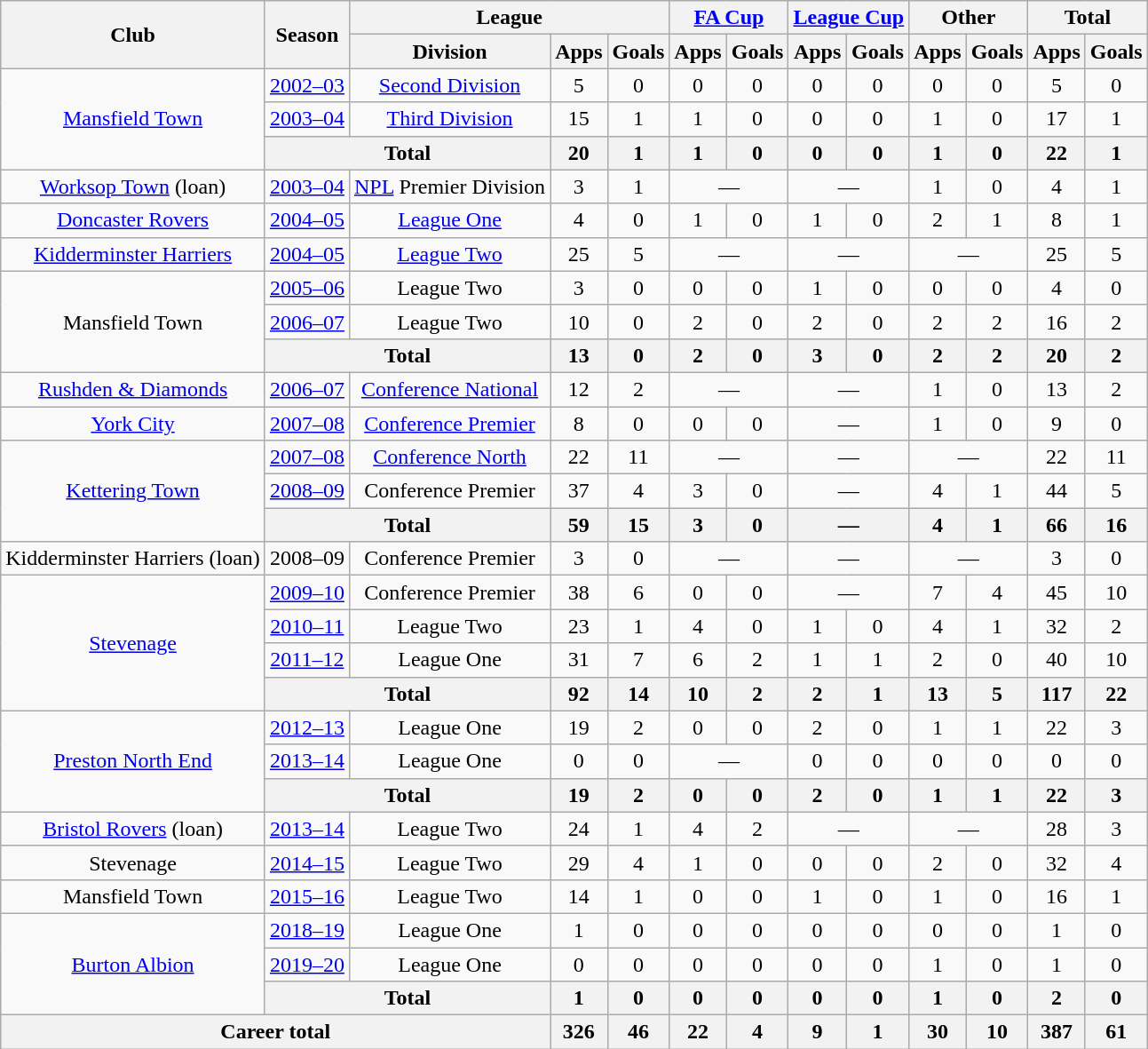<table class=wikitable style="text-align: center">
<tr>
<th rowspan=2>Club</th>
<th rowspan=2>Season</th>
<th colspan=3>League</th>
<th colspan=2><a href='#'>FA Cup</a></th>
<th colspan=2><a href='#'>League Cup</a></th>
<th colspan=2>Other</th>
<th colspan=2>Total</th>
</tr>
<tr>
<th>Division</th>
<th>Apps</th>
<th>Goals</th>
<th>Apps</th>
<th>Goals</th>
<th>Apps</th>
<th>Goals</th>
<th>Apps</th>
<th>Goals</th>
<th>Apps</th>
<th>Goals</th>
</tr>
<tr>
<td rowspan=3><a href='#'>Mansfield Town</a></td>
<td><a href='#'>2002–03</a></td>
<td><a href='#'>Second Division</a></td>
<td>5</td>
<td>0</td>
<td>0</td>
<td>0</td>
<td>0</td>
<td>0</td>
<td>0</td>
<td>0</td>
<td>5</td>
<td>0</td>
</tr>
<tr>
<td><a href='#'>2003–04</a></td>
<td><a href='#'>Third Division</a></td>
<td>15</td>
<td>1</td>
<td>1</td>
<td>0</td>
<td>0</td>
<td>0</td>
<td>1</td>
<td>0</td>
<td>17</td>
<td>1</td>
</tr>
<tr>
<th colspan=2>Total</th>
<th>20</th>
<th>1</th>
<th>1</th>
<th>0</th>
<th>0</th>
<th>0</th>
<th>1</th>
<th>0</th>
<th>22</th>
<th>1</th>
</tr>
<tr>
<td><a href='#'>Worksop Town</a> (loan)</td>
<td><a href='#'>2003–04</a></td>
<td><a href='#'>NPL</a> Premier Division</td>
<td>3</td>
<td>1</td>
<td colspan=2>—</td>
<td colspan=2>—</td>
<td>1</td>
<td>0</td>
<td>4</td>
<td>1</td>
</tr>
<tr>
<td><a href='#'>Doncaster Rovers</a></td>
<td><a href='#'>2004–05</a></td>
<td><a href='#'>League One</a></td>
<td>4</td>
<td>0</td>
<td>1</td>
<td>0</td>
<td>1</td>
<td>0</td>
<td>2</td>
<td>1</td>
<td>8</td>
<td>1</td>
</tr>
<tr>
<td><a href='#'>Kidderminster Harriers</a></td>
<td><a href='#'>2004–05</a></td>
<td><a href='#'>League Two</a></td>
<td>25</td>
<td>5</td>
<td colspan=2>—</td>
<td colspan=2>—</td>
<td colspan=2>—</td>
<td>25</td>
<td>5</td>
</tr>
<tr>
<td rowspan=3>Mansfield Town</td>
<td><a href='#'>2005–06</a></td>
<td>League Two</td>
<td>3</td>
<td>0</td>
<td>0</td>
<td>0</td>
<td>1</td>
<td>0</td>
<td>0</td>
<td>0</td>
<td>4</td>
<td>0</td>
</tr>
<tr>
<td><a href='#'>2006–07</a></td>
<td>League Two</td>
<td>10</td>
<td>0</td>
<td>2</td>
<td>0</td>
<td>2</td>
<td>0</td>
<td>2</td>
<td>2</td>
<td>16</td>
<td>2</td>
</tr>
<tr>
<th colspan=2>Total</th>
<th>13</th>
<th>0</th>
<th>2</th>
<th>0</th>
<th>3</th>
<th>0</th>
<th>2</th>
<th>2</th>
<th>20</th>
<th>2</th>
</tr>
<tr>
<td><a href='#'>Rushden & Diamonds</a></td>
<td><a href='#'>2006–07</a></td>
<td><a href='#'>Conference National</a></td>
<td>12</td>
<td>2</td>
<td colspan=2>—</td>
<td colspan=2>—</td>
<td>1</td>
<td>0</td>
<td>13</td>
<td>2</td>
</tr>
<tr>
<td><a href='#'>York City</a></td>
<td><a href='#'>2007–08</a></td>
<td><a href='#'>Conference Premier</a></td>
<td>8</td>
<td>0</td>
<td>0</td>
<td>0</td>
<td colspan=2>—</td>
<td>1</td>
<td>0</td>
<td>9</td>
<td>0</td>
</tr>
<tr>
<td rowspan=3><a href='#'>Kettering Town</a></td>
<td><a href='#'>2007–08</a></td>
<td><a href='#'>Conference North</a></td>
<td>22</td>
<td>11</td>
<td colspan=2>—</td>
<td colspan=2>—</td>
<td colspan=2>—</td>
<td>22</td>
<td>11</td>
</tr>
<tr>
<td><a href='#'>2008–09</a></td>
<td>Conference Premier</td>
<td>37</td>
<td>4</td>
<td>3</td>
<td>0</td>
<td colspan=2>—</td>
<td>4</td>
<td>1</td>
<td>44</td>
<td>5</td>
</tr>
<tr>
<th colspan=2>Total</th>
<th>59</th>
<th>15</th>
<th>3</th>
<th>0</th>
<th colspan=2>—</th>
<th>4</th>
<th>1</th>
<th>66</th>
<th>16</th>
</tr>
<tr>
<td>Kidderminster Harriers (loan)</td>
<td>2008–09</td>
<td>Conference Premier</td>
<td>3</td>
<td>0</td>
<td colspan=2>—</td>
<td colspan=2>—</td>
<td colspan=2>—</td>
<td>3</td>
<td>0</td>
</tr>
<tr>
<td rowspan=4><a href='#'>Stevenage</a></td>
<td><a href='#'>2009–10</a></td>
<td>Conference Premier</td>
<td>38</td>
<td>6</td>
<td>0</td>
<td>0</td>
<td colspan=2>—</td>
<td>7</td>
<td>4</td>
<td>45</td>
<td>10</td>
</tr>
<tr>
<td><a href='#'>2010–11</a></td>
<td>League Two</td>
<td>23</td>
<td>1</td>
<td>4</td>
<td>0</td>
<td>1</td>
<td>0</td>
<td>4</td>
<td>1</td>
<td>32</td>
<td>2</td>
</tr>
<tr>
<td><a href='#'>2011–12</a></td>
<td>League One</td>
<td>31</td>
<td>7</td>
<td>6</td>
<td>2</td>
<td>1</td>
<td>1</td>
<td>2</td>
<td>0</td>
<td>40</td>
<td>10</td>
</tr>
<tr>
<th colspan=2>Total</th>
<th>92</th>
<th>14</th>
<th>10</th>
<th>2</th>
<th>2</th>
<th>1</th>
<th>13</th>
<th>5</th>
<th>117</th>
<th>22</th>
</tr>
<tr>
<td rowspan=3><a href='#'>Preston North End</a></td>
<td><a href='#'>2012–13</a></td>
<td>League One</td>
<td>19</td>
<td>2</td>
<td>0</td>
<td>0</td>
<td>2</td>
<td>0</td>
<td>1</td>
<td>1</td>
<td>22</td>
<td>3</td>
</tr>
<tr>
<td><a href='#'>2013–14</a></td>
<td>League One</td>
<td>0</td>
<td>0</td>
<td colspan=2>—</td>
<td>0</td>
<td>0</td>
<td>0</td>
<td>0</td>
<td>0</td>
<td>0</td>
</tr>
<tr>
<th colspan=2>Total</th>
<th>19</th>
<th>2</th>
<th>0</th>
<th>0</th>
<th>2</th>
<th>0</th>
<th>1</th>
<th>1</th>
<th>22</th>
<th>3</th>
</tr>
<tr>
<td><a href='#'>Bristol Rovers</a> (loan)</td>
<td><a href='#'>2013–14</a></td>
<td>League Two</td>
<td>24</td>
<td>1</td>
<td>4</td>
<td>2</td>
<td colspan=2>—</td>
<td colspan=2>—</td>
<td>28</td>
<td>3</td>
</tr>
<tr>
<td>Stevenage</td>
<td><a href='#'>2014–15</a></td>
<td>League Two</td>
<td>29</td>
<td>4</td>
<td>1</td>
<td>0</td>
<td>0</td>
<td>0</td>
<td>2</td>
<td>0</td>
<td>32</td>
<td>4</td>
</tr>
<tr>
<td>Mansfield Town</td>
<td><a href='#'>2015–16</a></td>
<td>League Two</td>
<td>14</td>
<td>1</td>
<td>0</td>
<td>0</td>
<td>1</td>
<td>0</td>
<td>1</td>
<td>0</td>
<td>16</td>
<td>1</td>
</tr>
<tr>
<td rowspan=3><a href='#'>Burton Albion</a></td>
<td><a href='#'>2018–19</a></td>
<td>League One</td>
<td>1</td>
<td>0</td>
<td>0</td>
<td>0</td>
<td>0</td>
<td>0</td>
<td>0</td>
<td>0</td>
<td>1</td>
<td>0</td>
</tr>
<tr>
<td><a href='#'>2019–20</a></td>
<td>League One</td>
<td>0</td>
<td>0</td>
<td>0</td>
<td>0</td>
<td>0</td>
<td>0</td>
<td>1</td>
<td>0</td>
<td>1</td>
<td>0</td>
</tr>
<tr>
<th colspan=2>Total</th>
<th>1</th>
<th>0</th>
<th>0</th>
<th>0</th>
<th>0</th>
<th>0</th>
<th>1</th>
<th>0</th>
<th>2</th>
<th>0</th>
</tr>
<tr>
<th colspan=3>Career total</th>
<th>326</th>
<th>46</th>
<th>22</th>
<th>4</th>
<th>9</th>
<th>1</th>
<th>30</th>
<th>10</th>
<th>387</th>
<th>61</th>
</tr>
</table>
